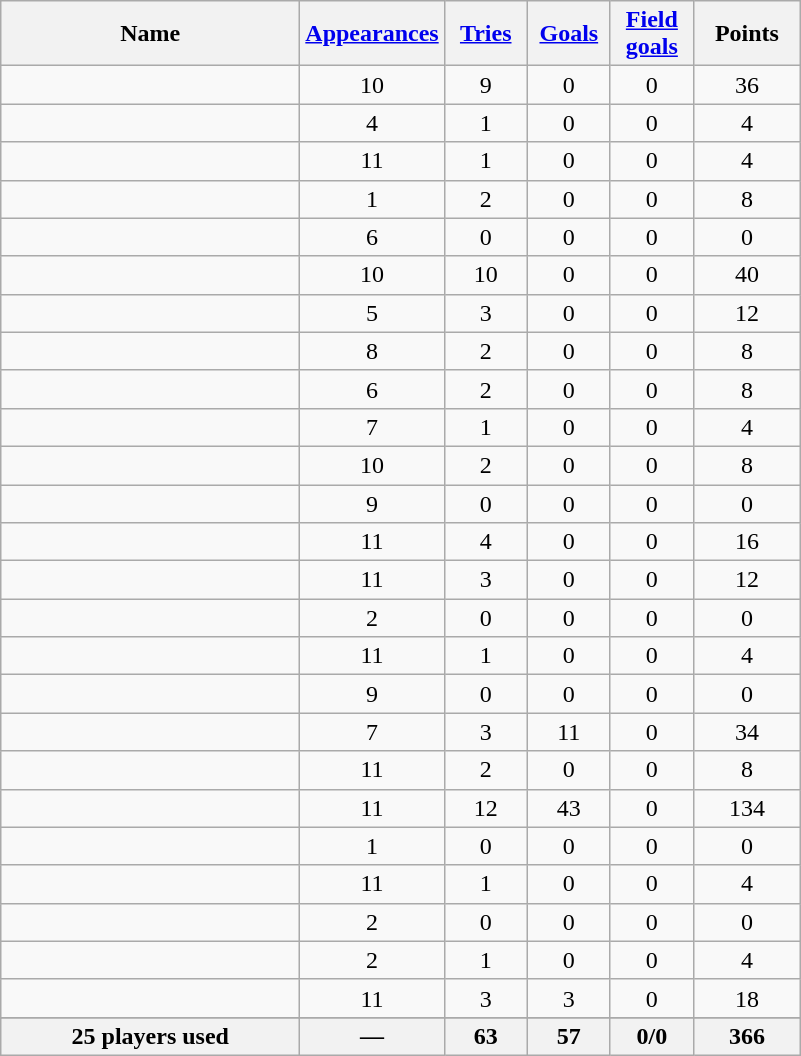<table class="wikitable sortable" style="text-align: center;">
<tr>
<th style="width:12em">Name</th>
<th><a href='#'>Appearances</a></th>
<th style="width:3em"><a href='#'>Tries</a></th>
<th style="width:3em"><a href='#'>Goals</a></th>
<th style="width:3em"><a href='#'>Field goals</a></th>
<th style="width:4em">Points</th>
</tr>
<tr>
<td style="text-align:left;"></td>
<td>10</td>
<td>9</td>
<td>0</td>
<td>0</td>
<td>36</td>
</tr>
<tr>
<td style="text-align:left;"></td>
<td>4</td>
<td>1</td>
<td>0</td>
<td>0</td>
<td>4</td>
</tr>
<tr>
<td style="text-align:left;"></td>
<td>11</td>
<td>1</td>
<td>0</td>
<td>0</td>
<td>4</td>
</tr>
<tr>
<td style="text-align:left;"></td>
<td>1</td>
<td>2</td>
<td>0</td>
<td>0</td>
<td>8</td>
</tr>
<tr>
<td style="text-align:left;"></td>
<td>6</td>
<td>0</td>
<td>0</td>
<td>0</td>
<td>0</td>
</tr>
<tr>
<td style="text-align:left;"></td>
<td>10</td>
<td>10</td>
<td>0</td>
<td>0</td>
<td>40</td>
</tr>
<tr>
<td style="text-align:left;"></td>
<td>5</td>
<td>3</td>
<td>0</td>
<td>0</td>
<td>12</td>
</tr>
<tr>
<td style="text-align:left;"></td>
<td>8</td>
<td>2</td>
<td>0</td>
<td>0</td>
<td>8</td>
</tr>
<tr>
<td style="text-align:left;"></td>
<td>6</td>
<td>2</td>
<td>0</td>
<td>0</td>
<td>8</td>
</tr>
<tr>
<td style="text-align:left;"></td>
<td>7</td>
<td>1</td>
<td>0</td>
<td>0</td>
<td>4</td>
</tr>
<tr>
<td style="text-align:left;"></td>
<td>10</td>
<td>2</td>
<td>0</td>
<td>0</td>
<td>8</td>
</tr>
<tr>
<td style="text-align:left;"></td>
<td>9</td>
<td>0</td>
<td>0</td>
<td>0</td>
<td>0</td>
</tr>
<tr>
<td style="text-align:left;"></td>
<td>11</td>
<td>4</td>
<td>0</td>
<td>0</td>
<td>16</td>
</tr>
<tr>
<td style="text-align:left;"></td>
<td>11</td>
<td>3</td>
<td>0</td>
<td>0</td>
<td>12</td>
</tr>
<tr>
<td style="text-align:left;"></td>
<td>2</td>
<td>0</td>
<td>0</td>
<td>0</td>
<td>0</td>
</tr>
<tr>
<td style="text-align:left;"></td>
<td>11</td>
<td>1</td>
<td>0</td>
<td>0</td>
<td>4</td>
</tr>
<tr>
<td style="text-align:left;"></td>
<td>9</td>
<td>0</td>
<td>0</td>
<td>0</td>
<td>0</td>
</tr>
<tr>
<td style="text-align:left;"></td>
<td>7</td>
<td>3</td>
<td>11</td>
<td>0</td>
<td>34</td>
</tr>
<tr>
<td style="text-align:left;"></td>
<td>11</td>
<td>2</td>
<td>0</td>
<td>0</td>
<td>8</td>
</tr>
<tr>
<td style="text-align:left;"></td>
<td>11</td>
<td>12</td>
<td>43</td>
<td>0</td>
<td>134</td>
</tr>
<tr>
<td style="text-align:left;"></td>
<td>1</td>
<td>0</td>
<td>0</td>
<td>0</td>
<td>0</td>
</tr>
<tr>
<td style="text-align:left;"></td>
<td>11</td>
<td>1</td>
<td>0</td>
<td>0</td>
<td>4</td>
</tr>
<tr>
<td style="text-align:left;"></td>
<td>2</td>
<td>0</td>
<td>0</td>
<td>0</td>
<td>0</td>
</tr>
<tr>
<td style="text-align:left;"></td>
<td>2</td>
<td>1</td>
<td>0</td>
<td>0</td>
<td>4</td>
</tr>
<tr>
<td style="text-align:left;"></td>
<td>11</td>
<td>3</td>
<td>3</td>
<td>0</td>
<td>18</td>
</tr>
<tr>
</tr>
<tr class="sortbottom">
<th>25 players used</th>
<th>—</th>
<th>63</th>
<th>57</th>
<th>0/0</th>
<th>366</th>
</tr>
</table>
